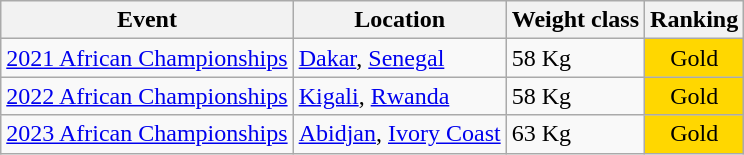<table class="wikitable sortable">
<tr>
<th>Event</th>
<th>Location</th>
<th>Weight class</th>
<th>Ranking</th>
</tr>
<tr>
<td><a href='#'>2021 African Championships</a></td>
<td><a href='#'>Dakar</a>, <a href='#'>Senegal</a></td>
<td>58 Kg</td>
<td bgcolor="gold" align="center">Gold</td>
</tr>
<tr>
<td><a href='#'>2022 African Championships</a></td>
<td><a href='#'>Kigali</a>, <a href='#'>Rwanda</a></td>
<td>58 Kg</td>
<td bgcolor="gold" align="center">Gold</td>
</tr>
<tr>
<td><a href='#'>2023 African Championships</a></td>
<td><a href='#'>Abidjan</a>, <a href='#'>Ivory Coast</a></td>
<td>63 Kg</td>
<td bgcolor="gold" align="center">Gold</td>
</tr>
</table>
